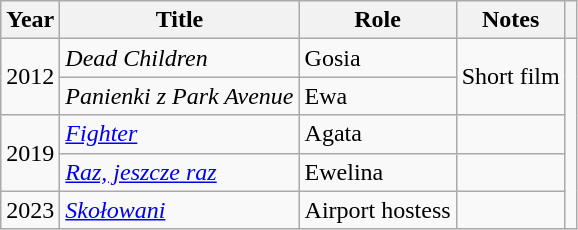<table class="wikitable plainrowheaders sortable">
<tr>
<th scope="col">Year</th>
<th scope="col">Title</th>
<th scope="col">Role</th>
<th scope="col" class="unsortable">Notes</th>
<th scope="col" class="unsortable"></th>
</tr>
<tr>
<td rowspan=2>2012</td>
<td><em>Dead Children</em></td>
<td>Gosia</td>
<td rowspan=2>Short film</td>
<td rowspan=50></td>
</tr>
<tr>
<td><em>Panienki z Park Avenue</em></td>
<td>Ewa</td>
</tr>
<tr>
<td rowspan=2>2019</td>
<td><em><a href='#'>Fighter</a></em></td>
<td>Agata</td>
<td></td>
</tr>
<tr>
<td><em><a href='#'>Raz, jeszcze raz</a></em></td>
<td>Ewelina</td>
<td></td>
</tr>
<tr>
<td>2023</td>
<td><em><a href='#'>Skołowani</a></em></td>
<td>Airport hostess</td>
<td></td>
</tr>
</table>
